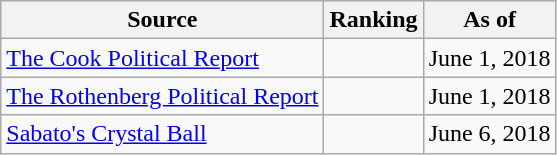<table class="wikitable">
<tr>
<th>Source</th>
<th>Ranking</th>
<th>As of</th>
</tr>
<tr>
<td><a href='#'>The Cook Political Report</a></td>
<td></td>
<td>June 1, 2018</td>
</tr>
<tr>
<td><a href='#'>The Rothenberg Political Report</a></td>
<td></td>
<td>June 1, 2018</td>
</tr>
<tr>
<td><a href='#'>Sabato's Crystal Ball</a></td>
<td></td>
<td>June 6, 2018</td>
</tr>
</table>
